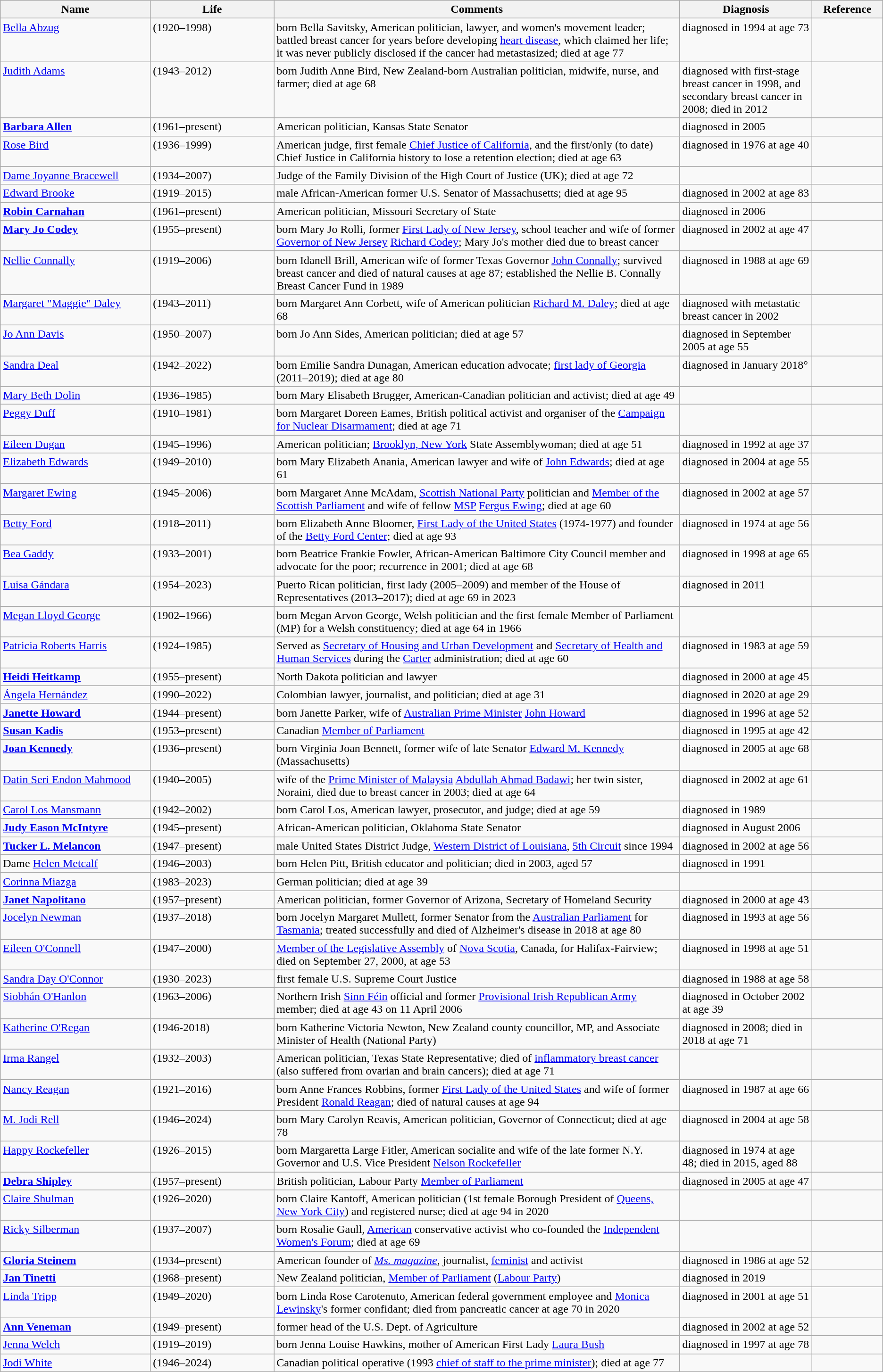<table class=wikitable>
<tr>
<th style="width:17%;">Name</th>
<th style="width:14%;">Life</th>
<th style="width:46%;">Comments</th>
<th style="width:15%;">Diagnosis</th>
<th style="width:8%;">Reference</th>
</tr>
<tr valign="top">
<td><a href='#'>Bella Abzug</a></td>
<td>(1920–1998)</td>
<td>born Bella Savitsky, American politician, lawyer, and women's movement leader; battled breast cancer for years before developing <a href='#'>heart disease</a>, which claimed her life; it was never publicly disclosed if the cancer had metastasized; died at age 77</td>
<td>diagnosed in 1994 at age 73</td>
<td></td>
</tr>
<tr valign="top">
<td><a href='#'>Judith Adams</a></td>
<td>(1943–2012)</td>
<td>born Judith Anne Bird, New Zealand-born Australian politician, midwife, nurse, and farmer; died at age 68</td>
<td>diagnosed with first-stage breast cancer in 1998, and secondary breast cancer in 2008; died in 2012</td>
<td></td>
</tr>
<tr valign="top">
<td><strong><a href='#'>Barbara Allen</a></strong></td>
<td>(1961–present)</td>
<td>American politician, Kansas State Senator</td>
<td>diagnosed in 2005</td>
<td></td>
</tr>
<tr valign="top">
<td><a href='#'>Rose Bird</a></td>
<td>(1936–1999)</td>
<td>American judge, first female <a href='#'>Chief Justice of California</a>, and the first/only (to date) Chief Justice in California history to lose a retention election; died at age 63</td>
<td>diagnosed in 1976 at age 40</td>
<td></td>
</tr>
<tr valign="top">
<td><a href='#'>Dame Joyanne Bracewell</a></td>
<td>(1934–2007)</td>
<td>Judge of the Family Division of the High Court of Justice (UK); died at age 72</td>
<td></td>
<td></td>
</tr>
<tr valign="top">
<td><a href='#'>Edward Brooke</a></td>
<td>(1919–2015)</td>
<td>male African-American former U.S. Senator of Massachusetts; died at age 95</td>
<td>diagnosed in 2002 at age 83</td>
<td></td>
</tr>
<tr valign="top">
<td><strong><a href='#'>Robin Carnahan</a></strong></td>
<td>(1961–present)</td>
<td>American politician, Missouri Secretary of State</td>
<td>diagnosed in 2006</td>
<td></td>
</tr>
<tr valign="top">
<td><strong><a href='#'>Mary Jo Codey</a></strong></td>
<td>(1955–present)</td>
<td>born Mary Jo Rolli, former <a href='#'>First Lady of New Jersey</a>, school teacher and wife of former <a href='#'>Governor of New Jersey</a> <a href='#'>Richard Codey</a>; Mary Jo's mother died due to breast cancer</td>
<td>diagnosed in 2002 at age 47</td>
<td></td>
</tr>
<tr valign="top">
<td><a href='#'>Nellie Connally</a></td>
<td>(1919–2006)</td>
<td>born Idanell Brill, American wife of former Texas Governor <a href='#'>John Connally</a>; survived breast cancer and died of natural causes at age 87; established the Nellie B. Connally Breast Cancer Fund in 1989</td>
<td>diagnosed in 1988 at age 69</td>
<td></td>
</tr>
<tr valign="top">
<td><a href='#'>Margaret "Maggie" Daley</a></td>
<td>(1943–2011)</td>
<td>born Margaret Ann Corbett, wife of American politician <a href='#'>Richard M. Daley</a>; died at age 68</td>
<td>diagnosed with metastatic breast cancer in 2002</td>
<td></td>
</tr>
<tr valign="top">
<td><a href='#'>Jo Ann Davis</a></td>
<td>(1950–2007)</td>
<td>born Jo Ann Sides, American politician; died at age 57</td>
<td>diagnosed in September 2005 at age 55</td>
<td></td>
</tr>
<tr valign="top">
<td><a href='#'>Sandra Deal</a></td>
<td>(1942–2022)</td>
<td>born Emilie Sandra Dunagan, American education advocate; <a href='#'>first lady of Georgia</a> (2011–2019); died at age 80</td>
<td>diagnosed in January 2018°</td>
<td></td>
</tr>
<tr valign="top">
<td><a href='#'>Mary Beth Dolin</a></td>
<td>(1936–1985)</td>
<td>born Mary Elisabeth Brugger, American-Canadian politician and activist; died at age 49</td>
<td></td>
<td></td>
</tr>
<tr valign="top">
<td><a href='#'>Peggy Duff</a></td>
<td>(1910–1981)</td>
<td>born Margaret Doreen Eames, British political activist and organiser of the <a href='#'>Campaign for Nuclear Disarmament</a>; died at age 71</td>
<td></td>
<td></td>
</tr>
<tr valign="top">
<td><a href='#'>Eileen Dugan</a></td>
<td>(1945–1996)</td>
<td>American politician; <a href='#'>Brooklyn, New York</a> State Assemblywoman; died at age 51</td>
<td>diagnosed in 1992 at age 37</td>
<td></td>
</tr>
<tr valign="top">
<td><a href='#'>Elizabeth Edwards</a></td>
<td>(1949–2010)</td>
<td>born Mary Elizabeth Anania, American lawyer and wife of <a href='#'>John Edwards</a>; died at age 61</td>
<td>diagnosed in 2004 at age 55</td>
<td></td>
</tr>
<tr valign="top">
<td><a href='#'>Margaret Ewing</a></td>
<td>(1945–2006)</td>
<td>born Margaret Anne McAdam, <a href='#'>Scottish National Party</a> politician and <a href='#'>Member of the Scottish Parliament</a> and wife of fellow <a href='#'>MSP</a> <a href='#'>Fergus Ewing</a>; died at age 60</td>
<td>diagnosed in 2002 at age 57</td>
<td></td>
</tr>
<tr valign="top">
<td><a href='#'>Betty Ford</a></td>
<td>(1918–2011)</td>
<td>born Elizabeth Anne Bloomer, <a href='#'>First Lady of the United States</a> (1974-1977) and founder of the <a href='#'>Betty Ford Center</a>; died at age 93</td>
<td>diagnosed in 1974 at age 56</td>
<td></td>
</tr>
<tr valign="top">
<td><a href='#'>Bea Gaddy</a></td>
<td>(1933–2001)</td>
<td>born Beatrice Frankie Fowler, African-American Baltimore City Council member and advocate for the poor; recurrence in 2001; died at age 68</td>
<td>diagnosed in 1998 at age 65</td>
<td></td>
</tr>
<tr valign="top">
<td><a href='#'>Luisa Gándara</a></td>
<td>(1954–2023)</td>
<td>Puerto Rican politician, first lady (2005–2009) and member of the House of Representatives (2013–2017); died at age 69 in 2023</td>
<td>diagnosed in 2011</td>
<td></td>
</tr>
<tr valign="top">
<td><a href='#'>Megan Lloyd George</a></td>
<td>(1902–1966)</td>
<td>born Megan Arvon George, Welsh politician and the first female Member of Parliament (MP) for a Welsh constituency; died at age 64 in 1966</td>
<td></td>
<td></td>
</tr>
<tr valign="top">
<td><a href='#'>Patricia Roberts Harris</a></td>
<td>(1924–1985)</td>
<td>Served as <a href='#'>Secretary of Housing and Urban Development</a> and <a href='#'>Secretary of Health and Human Services</a> during the <a href='#'>Carter</a> administration; died at age 60</td>
<td>diagnosed in 1983 at age 59</td>
<td></td>
</tr>
<tr valign="top">
<td><strong><a href='#'>Heidi Heitkamp</a></strong></td>
<td>(1955–present)</td>
<td>North Dakota politician and lawyer</td>
<td>diagnosed in 2000 at age 45</td>
<td></td>
</tr>
<tr valign="top">
<td><a href='#'>Ángela Hernández</a></td>
<td>(1990–2022)</td>
<td>Colombian lawyer, journalist, and politician; died at age 31</td>
<td>diagnosed in 2020 at age 29</td>
<td></td>
</tr>
<tr valign="top">
<td><strong><a href='#'>Janette Howard</a></strong></td>
<td>(1944–present)</td>
<td>born Janette Parker, wife of <a href='#'>Australian Prime Minister</a> <a href='#'>John Howard</a></td>
<td>diagnosed in 1996 at age 52</td>
<td></td>
</tr>
<tr valign="top">
<td><strong><a href='#'>Susan Kadis</a></strong></td>
<td>(1953–present)</td>
<td>Canadian <a href='#'>Member of Parliament</a></td>
<td>diagnosed in 1995 at age 42</td>
<td></td>
</tr>
<tr valign="top">
<td><strong><a href='#'>Joan Kennedy</a></strong></td>
<td>(1936–present)</td>
<td>born Virginia Joan  Bennett, former wife of late Senator <a href='#'>Edward M. Kennedy</a> (Massachusetts)</td>
<td>diagnosed in 2005 at age 68</td>
<td></td>
</tr>
<tr valign="top">
<td><a href='#'>Datin Seri Endon Mahmood</a></td>
<td>(1940–2005)</td>
<td>wife of the <a href='#'>Prime Minister of Malaysia</a> <a href='#'>Abdullah Ahmad Badawi</a>; her twin sister, Noraini, died due to breast cancer in 2003; died at age 64</td>
<td>diagnosed in 2002 at age 61</td>
<td></td>
</tr>
<tr valign="top">
<td><a href='#'>Carol Los Mansmann</a></td>
<td>(1942–2002)</td>
<td>born Carol Los, American lawyer, prosecutor, and judge; died at age 59</td>
<td>diagnosed in 1989</td>
<td></td>
</tr>
<tr valign="top">
<td><strong><a href='#'>Judy Eason McIntyre</a></strong></td>
<td>(1945–present)</td>
<td>African-American politician, Oklahoma State Senator</td>
<td>diagnosed in August 2006</td>
<td></td>
</tr>
<tr valign="top">
<td><strong><a href='#'>Tucker L. Melancon</a></strong></td>
<td>(1947–present)</td>
<td>male United States District Judge, <a href='#'>Western District of Louisiana</a>, <a href='#'>5th Circuit</a> since 1994</td>
<td>diagnosed in 2002 at age 56</td>
<td></td>
</tr>
<tr valign="top">
<td>Dame <a href='#'>Helen Metcalf</a></td>
<td>(1946–2003)</td>
<td>born Helen Pitt, British  educator and politician; died in 2003, aged 57</td>
<td>diagnosed in 1991</td>
<td></td>
</tr>
<tr valign="top">
<td><a href='#'>Corinna Miazga</a></td>
<td>(1983–2023)</td>
<td>German politician; died at age 39</td>
<td></td>
<td></td>
</tr>
<tr valign="top">
<td><strong><a href='#'>Janet Napolitano</a></strong></td>
<td>(1957–present)</td>
<td>American politician, former Governor of Arizona, Secretary of Homeland Security</td>
<td>diagnosed in 2000 at age 43</td>
<td></td>
</tr>
<tr valign="top">
<td><a href='#'>Jocelyn Newman</a></td>
<td>(1937–2018)</td>
<td>born Jocelyn Margaret Mullett, former Senator from the <a href='#'>Australian Parliament</a> for <a href='#'>Tasmania</a>; treated successfully and died of Alzheimer's disease in 2018 at age 80</td>
<td>diagnosed in 1993 at age 56</td>
<td></td>
</tr>
<tr valign="top">
<td><a href='#'>Eileen O'Connell</a></td>
<td>(1947–2000)</td>
<td><a href='#'>Member of the Legislative Assembly</a> of <a href='#'>Nova Scotia</a>, Canada, for Halifax-Fairview; died on September 27, 2000, at age 53</td>
<td>diagnosed in 1998 at age 51</td>
<td></td>
</tr>
<tr valign="top">
<td><a href='#'>Sandra Day O'Connor</a></td>
<td>(1930–2023)</td>
<td>first female U.S. Supreme Court Justice</td>
<td>diagnosed in 1988 at age 58</td>
<td></td>
</tr>
<tr valign="top">
<td><a href='#'>Siobhán O'Hanlon</a></td>
<td>(1963–2006)</td>
<td>Northern Irish <a href='#'>Sinn Féin</a> official and former <a href='#'>Provisional Irish Republican Army</a> member; died at age 43 on 11 April 2006</td>
<td>diagnosed in October 2002 at age 39</td>
<td> </td>
</tr>
<tr valign="top">
<td><a href='#'>Katherine O'Regan</a></td>
<td>(1946-2018)</td>
<td>born Katherine Victoria Newton, New Zealand county councillor, MP, and Associate Minister of Health (National Party)</td>
<td>diagnosed in 2008; died in 2018 at age 71</td>
<td></td>
</tr>
<tr valign="top">
<td><a href='#'>Irma Rangel</a></td>
<td>(1932–2003)</td>
<td>American politician, Texas State Representative; died of <a href='#'>inflammatory breast cancer</a> (also suffered from ovarian and brain cancers); died at age 71</td>
<td></td>
<td></td>
</tr>
<tr valign="top">
<td><a href='#'>Nancy Reagan</a></td>
<td>(1921–2016)</td>
<td>born Anne Frances Robbins, former <a href='#'>First Lady of the United States</a> and wife of former President <a href='#'>Ronald Reagan</a>; died of natural causes at age 94</td>
<td>diagnosed in 1987 at age 66</td>
<td></td>
</tr>
<tr valign="top">
<td><a href='#'>M. Jodi Rell</a></td>
<td>(1946–2024)</td>
<td>born Mary Carolyn Reavis, American politician, Governor of Connecticut; died at age 78</td>
<td>diagnosed in 2004 at age 58</td>
<td></td>
</tr>
<tr valign="top">
<td><a href='#'>Happy Rockefeller</a></td>
<td>(1926–2015)</td>
<td>born Margaretta Large Fitler, American socialite and wife of the late former N.Y. Governor and U.S. Vice President <a href='#'>Nelson Rockefeller</a></td>
<td>diagnosed in 1974 at age 48; died in 2015, aged 88</td>
<td></td>
</tr>
<tr valign="top">
</tr>
<tr valign="top">
<td><strong><a href='#'>Debra Shipley</a></strong></td>
<td>(1957–present)</td>
<td>British politician,  Labour Party <a href='#'>Member of Parliament</a></td>
<td>diagnosed in 2005 at age 47</td>
<td></td>
</tr>
<tr valign="top">
<td><a href='#'>Claire Shulman</a></td>
<td>(1926–2020)</td>
<td>born Claire Kantoff, American politician (1st female Borough President of <a href='#'>Queens, New York City</a>) and registered nurse; died at age 94 in 2020</td>
<td></td>
<td></td>
</tr>
<tr valign="top">
<td><a href='#'>Ricky Silberman</a></td>
<td>(1937–2007)</td>
<td>born Rosalie Gaull, <a href='#'>American</a> conservative activist who co-founded the <a href='#'>Independent Women's Forum</a>; died at age 69</td>
<td></td>
<td></td>
</tr>
<tr valign="top">
<td><strong><a href='#'>Gloria Steinem</a></strong></td>
<td>(1934–present)</td>
<td>American founder of <em><a href='#'>Ms. magazine</a></em>, journalist, <a href='#'>feminist</a> and activist</td>
<td>diagnosed in 1986 at age 52</td>
<td></td>
</tr>
<tr valign="top">
<td><strong><a href='#'>Jan Tinetti</a></strong></td>
<td>(1968–present)</td>
<td>New Zealand politician, <a href='#'>Member of Parliament</a> (<a href='#'>Labour Party</a>)</td>
<td>diagnosed in 2019</td>
<td></td>
</tr>
<tr valign="top">
<td><a href='#'>Linda Tripp</a></td>
<td>(1949–2020)</td>
<td>born Linda Rose Carotenuto, American federal government employee and <a href='#'>Monica Lewinsky</a>'s former confidant; died from pancreatic cancer at age 70 in 2020</td>
<td>diagnosed in 2001 at age 51</td>
<td></td>
</tr>
<tr valign="top">
<td><strong><a href='#'>Ann Veneman</a></strong></td>
<td>(1949–present)</td>
<td>former head of the U.S. Dept. of Agriculture</td>
<td>diagnosed in 2002 at age 52</td>
<td></td>
</tr>
<tr valign="top">
<td><a href='#'>Jenna Welch</a></td>
<td>(1919–2019)</td>
<td>born Jenna Louise Hawkins, mother of American First Lady <a href='#'>Laura Bush</a></td>
<td>diagnosed in 1997 at age 78</td>
<td></td>
</tr>
<tr valign="top">
<td><a href='#'>Jodi White</a></td>
<td>(1946–2024)</td>
<td>Canadian political operative (1993 <a href='#'>chief of staff to the prime minister</a>); died at age 77</td>
<td></td>
<td></td>
</tr>
</table>
